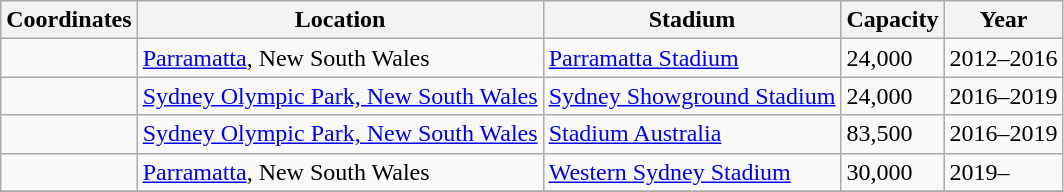<table class="wikitable sortable">
<tr>
<th>Coordinates</th>
<th>Location</th>
<th>Stadium</th>
<th>Capacity</th>
<th>Year</th>
</tr>
<tr>
<td></td>
<td><a href='#'>Parramatta</a>, New South Wales</td>
<td><a href='#'>Parramatta Stadium</a></td>
<td>24,000</td>
<td>2012–2016</td>
</tr>
<tr>
<td></td>
<td><a href='#'>Sydney Olympic Park, New South Wales</a></td>
<td><a href='#'>Sydney Showground Stadium</a></td>
<td>24,000</td>
<td>2016–2019</td>
</tr>
<tr>
<td></td>
<td><a href='#'>Sydney Olympic Park, New South Wales</a></td>
<td><a href='#'>Stadium Australia</a></td>
<td>83,500</td>
<td>2016–2019</td>
</tr>
<tr>
<td></td>
<td><a href='#'>Parramatta</a>, New South Wales</td>
<td><a href='#'>Western Sydney Stadium</a></td>
<td>30,000</td>
<td>2019–</td>
</tr>
<tr>
</tr>
</table>
